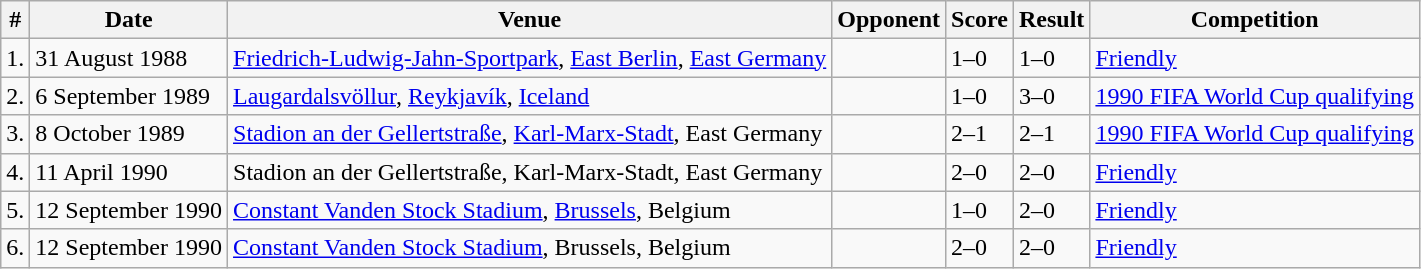<table class="wikitable" align=center>
<tr>
<th>#</th>
<th>Date</th>
<th>Venue</th>
<th>Opponent</th>
<th>Score</th>
<th>Result</th>
<th>Competition</th>
</tr>
<tr>
<td>1.</td>
<td>31 August 1988</td>
<td><a href='#'>Friedrich-Ludwig-Jahn-Sportpark</a>, <a href='#'>East Berlin</a>, <a href='#'>East Germany</a></td>
<td></td>
<td>1–0</td>
<td>1–0</td>
<td><a href='#'>Friendly</a></td>
</tr>
<tr>
<td>2.</td>
<td>6 September 1989</td>
<td><a href='#'>Laugardalsvöllur</a>, <a href='#'>Reykjavík</a>, <a href='#'>Iceland</a></td>
<td></td>
<td>1–0</td>
<td>3–0</td>
<td><a href='#'>1990 FIFA World Cup qualifying</a></td>
</tr>
<tr>
<td>3.</td>
<td>8 October 1989</td>
<td><a href='#'>Stadion an der Gellertstraße</a>, <a href='#'>Karl-Marx-Stadt</a>, East Germany</td>
<td></td>
<td>2–1</td>
<td>2–1</td>
<td><a href='#'>1990 FIFA World Cup qualifying</a></td>
</tr>
<tr>
<td>4.</td>
<td>11 April 1990</td>
<td>Stadion an der Gellertstraße, Karl-Marx-Stadt, East Germany</td>
<td></td>
<td>2–0</td>
<td>2–0</td>
<td><a href='#'>Friendly</a></td>
</tr>
<tr>
<td>5.</td>
<td>12 September 1990</td>
<td><a href='#'>Constant Vanden Stock Stadium</a>, <a href='#'>Brussels</a>, Belgium</td>
<td></td>
<td>1–0</td>
<td>2–0</td>
<td><a href='#'>Friendly</a></td>
</tr>
<tr>
<td>6.</td>
<td>12 September 1990</td>
<td><a href='#'>Constant Vanden Stock Stadium</a>, Brussels, Belgium</td>
<td></td>
<td>2–0</td>
<td>2–0</td>
<td><a href='#'>Friendly</a></td>
</tr>
</table>
